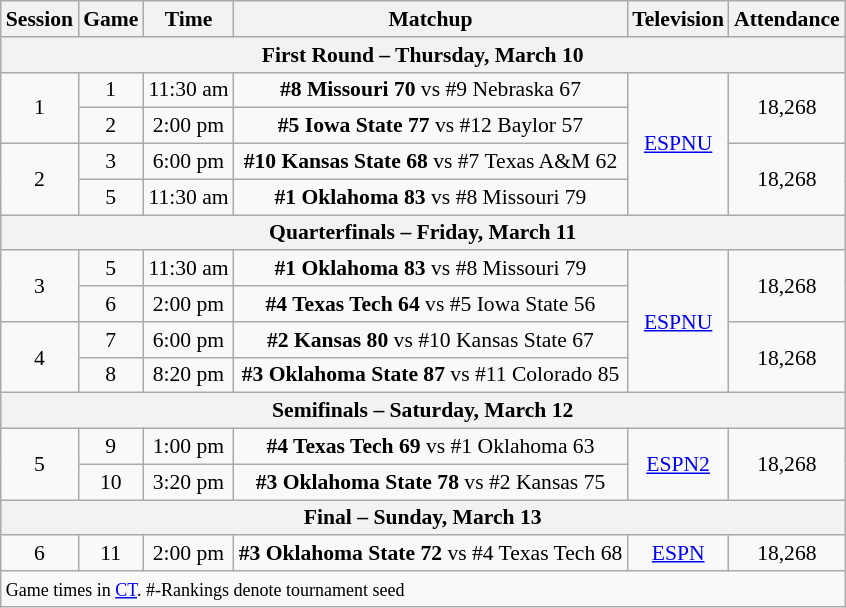<table class="wikitable" style="white-space:nowrap; font-size:90%;text-align:center">
<tr>
<th>Session</th>
<th>Game</th>
<th>Time</th>
<th>Matchup</th>
<th>Television</th>
<th>Attendance</th>
</tr>
<tr>
<th colspan=6>First Round – Thursday, March 10</th>
</tr>
<tr>
<td rowspan=2>1</td>
<td>1</td>
<td>11:30 am</td>
<td><strong>#8 Missouri 70</strong> vs #9 Nebraska 67</td>
<td rowspan=4><a href='#'>ESPNU</a></td>
<td rowspan=2>18,268</td>
</tr>
<tr>
<td>2</td>
<td>2:00 pm</td>
<td><strong>#5 Iowa State 77</strong> vs #12 Baylor 57</td>
</tr>
<tr>
<td rowspan=2>2</td>
<td>3</td>
<td>6:00 pm</td>
<td><strong>#10 Kansas State 68</strong> vs #7 Texas A&M 62</td>
<td rowspan=2>18,268</td>
</tr>
<tr>
<td>5</td>
<td>11:30 am</td>
<td><strong>#1 Oklahoma 83</strong> vs #8 Missouri 79</td>
</tr>
<tr>
<th colspan=6>Quarterfinals – Friday, March 11</th>
</tr>
<tr>
<td rowspan=2>3</td>
<td>5</td>
<td>11:30 am</td>
<td><strong>#1 Oklahoma 83</strong> vs #8 Missouri 79</td>
<td rowspan=4><a href='#'>ESPNU</a></td>
<td rowspan=2>18,268</td>
</tr>
<tr>
<td>6</td>
<td>2:00 pm</td>
<td><strong>#4 Texas Tech 64</strong> vs #5 Iowa State 56</td>
</tr>
<tr>
<td rowspan=2>4</td>
<td>7</td>
<td>6:00 pm</td>
<td><strong>#2 Kansas 80</strong> vs #10 Kansas State 67</td>
<td rowspan=2>18,268</td>
</tr>
<tr>
<td>8</td>
<td>8:20 pm</td>
<td><strong>#3 Oklahoma State 87</strong> vs #11 Colorado 85</td>
</tr>
<tr>
<th colspan=6>Semifinals – Saturday, March 12</th>
</tr>
<tr>
<td rowspan=2>5</td>
<td>9</td>
<td>1:00 pm</td>
<td><strong>#4 Texas Tech 69</strong> vs #1 Oklahoma 63</td>
<td rowspan=2><a href='#'>ESPN2</a></td>
<td rowspan=2>18,268</td>
</tr>
<tr>
<td>10</td>
<td>3:20 pm</td>
<td><strong>#3 Oklahoma State 78</strong> vs #2 Kansas 75</td>
</tr>
<tr>
<th colspan=6>Final – Sunday, March 13</th>
</tr>
<tr>
<td>6</td>
<td>11</td>
<td>2:00 pm</td>
<td><strong>#3 Oklahoma State 72</strong> vs #4 Texas Tech 68</td>
<td><a href='#'>ESPN</a></td>
<td>18,268</td>
</tr>
<tr align=left>
<td colspan=6><small>Game times in <a href='#'>CT</a>. #-Rankings denote tournament seed</small></td>
</tr>
</table>
